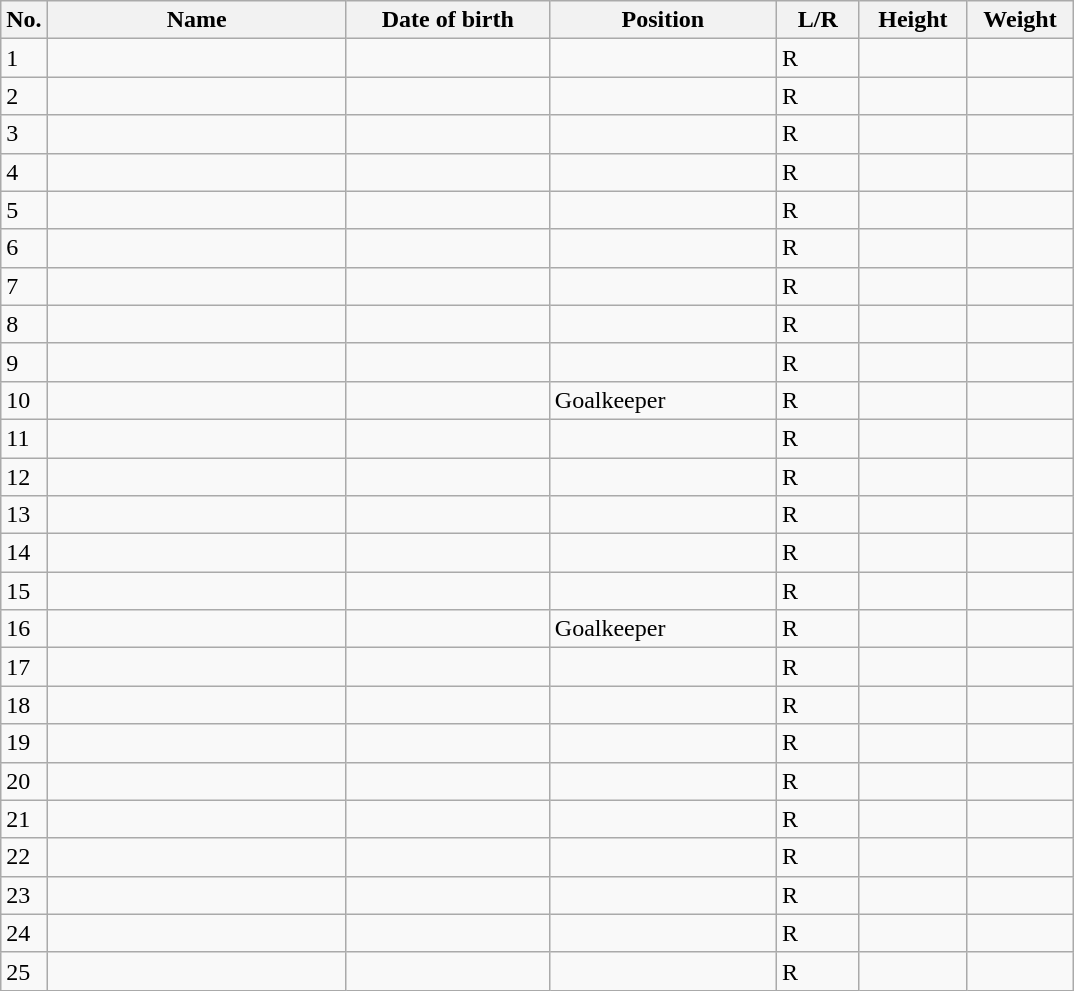<table class="wikitable sortable" style=font-size:100%; text-align:center;>
<tr>
<th>No.</th>
<th style=width:12em>Name</th>
<th style=width:8em>Date of birth</th>
<th style=width:9em>Position</th>
<th style=width:3em>L/R</th>
<th style=width:4em>Height</th>
<th style=width:4em>Weight</th>
</tr>
<tr>
<td>1</td>
<td align=left></td>
<td align=right></td>
<td></td>
<td>R</td>
<td></td>
<td></td>
</tr>
<tr>
<td>2</td>
<td align=left></td>
<td align=right></td>
<td></td>
<td>R</td>
<td></td>
<td></td>
</tr>
<tr>
<td>3</td>
<td align=left></td>
<td align=right></td>
<td></td>
<td>R</td>
<td></td>
<td></td>
</tr>
<tr>
<td>4</td>
<td align=left></td>
<td align=right></td>
<td></td>
<td>R</td>
<td></td>
<td></td>
</tr>
<tr>
<td>5</td>
<td align=left></td>
<td align=right></td>
<td></td>
<td>R</td>
<td></td>
<td></td>
</tr>
<tr>
<td>6</td>
<td align=left></td>
<td align=right></td>
<td></td>
<td>R</td>
<td></td>
<td></td>
</tr>
<tr>
<td>7</td>
<td align=left></td>
<td align=right></td>
<td></td>
<td>R</td>
<td></td>
<td></td>
</tr>
<tr>
<td>8</td>
<td align=left></td>
<td align=right></td>
<td></td>
<td>R</td>
<td></td>
<td></td>
</tr>
<tr>
<td>9</td>
<td align=left></td>
<td align=right></td>
<td></td>
<td>R</td>
<td></td>
<td></td>
</tr>
<tr>
<td>10</td>
<td align=left></td>
<td align=right></td>
<td>Goalkeeper</td>
<td>R</td>
<td></td>
<td></td>
</tr>
<tr>
<td>11</td>
<td align=left></td>
<td align=right></td>
<td></td>
<td>R</td>
<td></td>
<td></td>
</tr>
<tr>
<td>12</td>
<td align=left></td>
<td align=right></td>
<td></td>
<td>R</td>
<td></td>
<td></td>
</tr>
<tr>
<td>13</td>
<td align=left></td>
<td align=right></td>
<td></td>
<td>R</td>
<td></td>
<td></td>
</tr>
<tr>
<td>14</td>
<td align=left></td>
<td align=right></td>
<td></td>
<td>R</td>
<td></td>
<td></td>
</tr>
<tr>
<td>15</td>
<td align=left></td>
<td align=right></td>
<td></td>
<td>R</td>
<td></td>
<td></td>
</tr>
<tr>
<td>16</td>
<td align=left></td>
<td align=right></td>
<td>Goalkeeper</td>
<td>R</td>
<td></td>
<td></td>
</tr>
<tr>
<td>17</td>
<td align=left></td>
<td align=right></td>
<td></td>
<td>R</td>
<td></td>
<td></td>
</tr>
<tr>
<td>18</td>
<td align=left></td>
<td align=right></td>
<td></td>
<td>R</td>
<td></td>
<td></td>
</tr>
<tr>
<td>19</td>
<td align=left></td>
<td align=right></td>
<td></td>
<td>R</td>
<td></td>
<td></td>
</tr>
<tr>
<td>20</td>
<td align=left></td>
<td align=right></td>
<td></td>
<td>R</td>
<td></td>
<td></td>
</tr>
<tr>
<td>21</td>
<td align=left></td>
<td align=right></td>
<td></td>
<td>R</td>
<td></td>
<td></td>
</tr>
<tr>
<td>22</td>
<td align=left></td>
<td align=right></td>
<td></td>
<td>R</td>
<td></td>
<td></td>
</tr>
<tr>
<td>23</td>
<td align=left></td>
<td align=right></td>
<td></td>
<td>R</td>
<td></td>
<td></td>
</tr>
<tr>
<td>24</td>
<td align=left></td>
<td align=right></td>
<td></td>
<td>R</td>
<td></td>
<td></td>
</tr>
<tr>
<td>25</td>
<td align=left></td>
<td align=right></td>
<td></td>
<td>R</td>
<td></td>
<td></td>
</tr>
</table>
